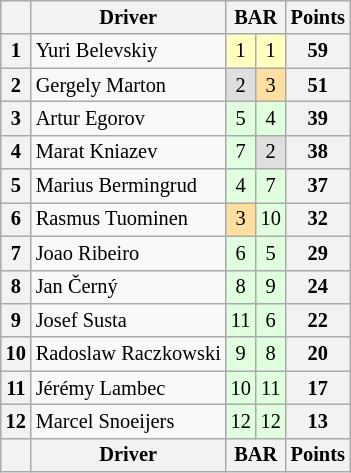<table class="wikitable" style="font-size:85%; text-align:center">
<tr>
<th></th>
<th>Driver</th>
<th colspan=2>BAR<br></th>
<th>Points</th>
</tr>
<tr>
<th>1</th>
<td align=left> Yuri Belevskiy</td>
<td style="background:#ffffbf;">1</td>
<td style="background:#ffffbf;">1</td>
<th>59</th>
</tr>
<tr>
<th>2</th>
<td align=left> Gergely Marton</td>
<td style="background:#dfdfdf;">2</td>
<td style="background:#ffdf9f;">3</td>
<th>51</th>
</tr>
<tr>
<th>3</th>
<td align=left> Artur Egorov</td>
<td style="background:#dfffdf;">5</td>
<td style="background:#dfffdf;">4</td>
<th>39</th>
</tr>
<tr>
<th>4</th>
<td align=left> Marat Kniazev</td>
<td style="background:#dfffdf;">7</td>
<td style="background:#dfdfdf;">2</td>
<th>38</th>
</tr>
<tr>
<th>5</th>
<td align=left> Marius Bermingrud</td>
<td style="background:#dfffdf;">4</td>
<td style="background:#dfffdf;">7</td>
<th>37</th>
</tr>
<tr>
<th>6</th>
<td align=left> Rasmus Tuominen</td>
<td style="background:#ffdf9f;">3</td>
<td style="background:#dfffdf;">10</td>
<th>32</th>
</tr>
<tr>
<th>7</th>
<td align=left> Joao Ribeiro</td>
<td style="background:#dfffdf;">6</td>
<td style="background:#dfffdf;">5</td>
<th>29</th>
</tr>
<tr>
<th>8</th>
<td align=left> Jan Černý</td>
<td style="background:#dfffdf;">8</td>
<td style="background:#dfffdf;">9</td>
<th>24</th>
</tr>
<tr>
<th>9</th>
<td align=left> Josef Susta</td>
<td style="background:#dfffdf;">11</td>
<td style="background:#dfffdf;">6</td>
<th>22</th>
</tr>
<tr>
<th>10</th>
<td align=left> Radoslaw Raczkowski</td>
<td style="background:#dfffdf;">9</td>
<td style="background:#dfffdf;">8</td>
<th>20</th>
</tr>
<tr>
<th>11</th>
<td align=left> Jérémy Lambec</td>
<td style="background:#dfffdf;">10</td>
<td style="background:#dfffdf;">11</td>
<th>17</th>
</tr>
<tr>
<th>12</th>
<td align=left> Marcel Snoeijers</td>
<td style="background:#dfffdf;">12</td>
<td style="background:#dfffdf;">12</td>
<th>13</th>
</tr>
<tr>
<th></th>
<th>Driver</th>
<th colspan=2>BAR<br></th>
<th>Points</th>
</tr>
</table>
